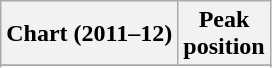<table class="wikitable sortable plainrowheaders" style="text-align:center">
<tr>
<th scope="col">Chart (2011–12)</th>
<th scope="col">Peak<br> position</th>
</tr>
<tr>
</tr>
<tr>
</tr>
<tr>
</tr>
<tr>
</tr>
</table>
